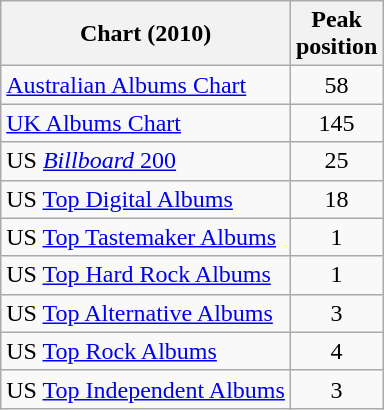<table class="wikitable sortable">
<tr>
<th>Chart (2010)</th>
<th>Peak<br>position</th>
</tr>
<tr>
<td><a href='#'>Australian Albums Chart</a></td>
<td style="text-align:center;">58</td>
</tr>
<tr>
<td><a href='#'>UK Albums Chart</a></td>
<td style="text-align:center;">145</td>
</tr>
<tr>
<td>US <a href='#'><em>Billboard</em> 200</a></td>
<td style="text-align:center;">25</td>
</tr>
<tr>
<td>US <a href='#'>Top Digital Albums</a></td>
<td style="text-align:center;">18</td>
</tr>
<tr>
<td>US <a href='#'>Top Tastemaker Albums</a></td>
<td style="text-align:center;">1</td>
</tr>
<tr>
<td>US <a href='#'>Top Hard Rock Albums</a></td>
<td style="text-align:center;">1</td>
</tr>
<tr>
<td>US <a href='#'>Top Alternative Albums</a></td>
<td style="text-align:center;">3</td>
</tr>
<tr>
<td>US <a href='#'>Top Rock Albums</a></td>
<td style="text-align:center;">4</td>
</tr>
<tr>
<td>US <a href='#'>Top Independent Albums</a></td>
<td style="text-align:center;">3</td>
</tr>
</table>
